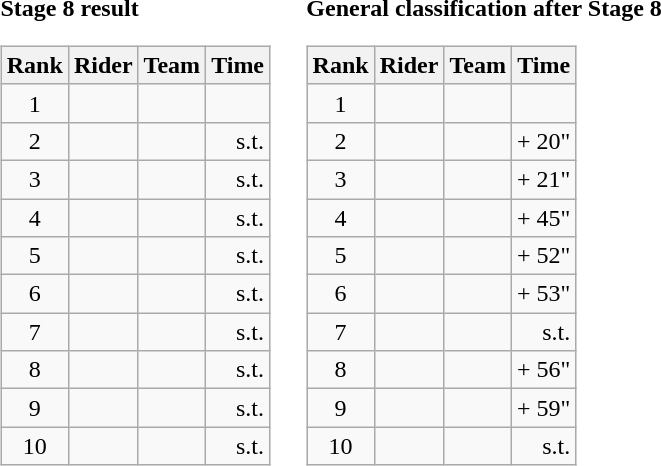<table>
<tr>
<td><strong>Stage 8 result</strong><br><table class="wikitable">
<tr>
<th scope="col">Rank</th>
<th scope="col">Rider</th>
<th scope="col">Team</th>
<th scope="col">Time</th>
</tr>
<tr>
<td style="text-align:center;">1</td>
<td></td>
<td></td>
<td style="text-align:right;"></td>
</tr>
<tr>
<td style="text-align:center;">2</td>
<td></td>
<td></td>
<td style="text-align:right;">s.t.</td>
</tr>
<tr>
<td style="text-align:center;">3</td>
<td></td>
<td></td>
<td style="text-align:right;">s.t.</td>
</tr>
<tr>
<td style="text-align:center;">4</td>
<td></td>
<td></td>
<td style="text-align:right;">s.t.</td>
</tr>
<tr>
<td style="text-align:center;">5</td>
<td></td>
<td></td>
<td style="text-align:right;">s.t.</td>
</tr>
<tr>
<td style="text-align:center;">6</td>
<td></td>
<td></td>
<td style="text-align:right;">s.t.</td>
</tr>
<tr>
<td style="text-align:center;">7</td>
<td></td>
<td></td>
<td style="text-align:right;">s.t.</td>
</tr>
<tr>
<td style="text-align:center;">8</td>
<td></td>
<td></td>
<td style="text-align:right;">s.t.</td>
</tr>
<tr>
<td style="text-align:center;">9</td>
<td></td>
<td></td>
<td style="text-align:right;">s.t.</td>
</tr>
<tr>
<td style="text-align:center;">10</td>
<td></td>
<td></td>
<td style="text-align:right;">s.t.</td>
</tr>
</table>
</td>
<td></td>
<td><strong>General classification after Stage 8</strong><br><table class="wikitable">
<tr>
<th scope="col">Rank</th>
<th scope="col">Rider</th>
<th scope="col">Team</th>
<th scope="col">Time</th>
</tr>
<tr>
<td style="text-align:center;">1</td>
<td></td>
<td></td>
<td style="text-align:right;"></td>
</tr>
<tr>
<td style="text-align:center;">2</td>
<td></td>
<td></td>
<td style="text-align:right;">+ 20"</td>
</tr>
<tr>
<td style="text-align:center;">3</td>
<td></td>
<td></td>
<td style="text-align:right;">+ 21"</td>
</tr>
<tr>
<td style="text-align:center;">4</td>
<td></td>
<td></td>
<td style="text-align:right;">+ 45"</td>
</tr>
<tr>
<td style="text-align:center;">5</td>
<td></td>
<td></td>
<td style="text-align:right;">+ 52"</td>
</tr>
<tr>
<td style="text-align:center;">6</td>
<td></td>
<td></td>
<td style="text-align:right;">+ 53"</td>
</tr>
<tr>
<td style="text-align:center;">7</td>
<td></td>
<td></td>
<td style="text-align:right;">s.t.</td>
</tr>
<tr>
<td style="text-align:center;">8</td>
<td></td>
<td></td>
<td style="text-align:right;">+ 56"</td>
</tr>
<tr>
<td style="text-align:center;">9</td>
<td></td>
<td></td>
<td style="text-align:right;">+ 59"</td>
</tr>
<tr>
<td style="text-align:center;">10</td>
<td></td>
<td></td>
<td style="text-align:right;">s.t.</td>
</tr>
</table>
</td>
</tr>
</table>
